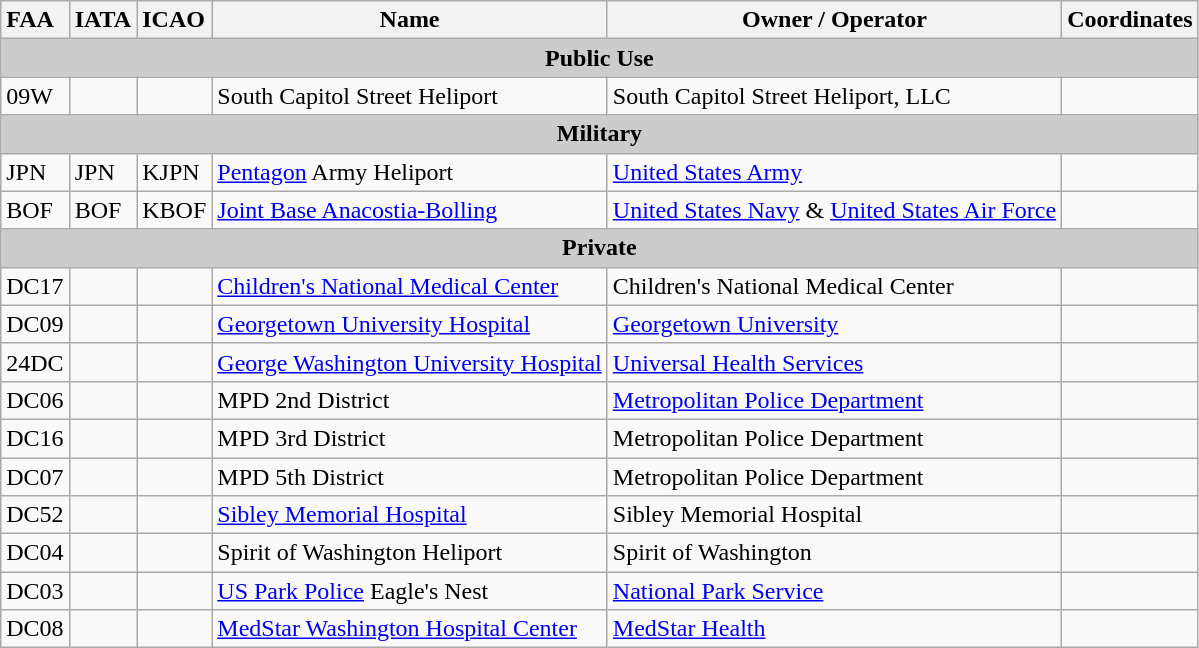<table class="wikitable sortable">
<tr>
<th style="white-space:nowrap; text-align:left;">FAA</th>
<th style="white-space:nowrap; text-align:left;">IATA</th>
<th style="white-space:nowrap; text-align:left;">ICAO</th>
<th>Name</th>
<th>Owner / Operator</th>
<th>Coordinates</th>
</tr>
<tr style="background:#CCCCCC;">
<td colspan=7 align=center><strong>Public Use</strong></td>
</tr>
<tr>
<td>09W</td>
<td></td>
<td></td>
<td>South Capitol Street Heliport</td>
<td>South Capitol Street Heliport, LLC</td>
<td></td>
</tr>
<tr style="background:#CCCCCC;">
<td colspan=7 align=center><strong>Military</strong></td>
</tr>
<tr>
<td>JPN</td>
<td>JPN</td>
<td>KJPN</td>
<td><a href='#'>Pentagon</a> Army Heliport</td>
<td><a href='#'>United States Army</a></td>
<td></td>
</tr>
<tr>
<td>BOF</td>
<td>BOF</td>
<td>KBOF</td>
<td><a href='#'>Joint Base Anacostia-Bolling</a></td>
<td><a href='#'>United States Navy</a> & <a href='#'>United States Air Force</a></td>
<td></td>
</tr>
<tr style="background:#CCCCCC;">
<td colspan=7 align=center><strong>Private</strong></td>
</tr>
<tr>
<td>DC17</td>
<td></td>
<td></td>
<td><a href='#'>Children's National Medical Center</a></td>
<td>Children's National Medical Center</td>
<td></td>
</tr>
<tr>
<td>DC09</td>
<td></td>
<td></td>
<td><a href='#'>Georgetown University Hospital</a></td>
<td><a href='#'>Georgetown University</a></td>
<td></td>
</tr>
<tr>
<td>24DC</td>
<td></td>
<td></td>
<td><a href='#'>George Washington University Hospital</a></td>
<td><a href='#'>Universal Health Services</a></td>
<td></td>
</tr>
<tr>
<td>DC06</td>
<td></td>
<td></td>
<td>MPD 2nd District</td>
<td><a href='#'>Metropolitan Police Department</a></td>
<td></td>
</tr>
<tr>
<td>DC16</td>
<td></td>
<td></td>
<td>MPD 3rd District</td>
<td>Metropolitan Police Department</td>
<td></td>
</tr>
<tr>
<td>DC07</td>
<td></td>
<td></td>
<td>MPD 5th District</td>
<td>Metropolitan Police Department</td>
<td></td>
</tr>
<tr>
<td>DC52</td>
<td></td>
<td></td>
<td><a href='#'>Sibley Memorial Hospital</a></td>
<td>Sibley Memorial Hospital</td>
<td></td>
</tr>
<tr>
<td>DC04</td>
<td></td>
<td></td>
<td>Spirit of Washington Heliport</td>
<td>Spirit of Washington</td>
<td></td>
</tr>
<tr>
<td>DC03</td>
<td></td>
<td></td>
<td><a href='#'>US Park Police</a> Eagle's Nest</td>
<td><a href='#'>National Park Service</a></td>
<td></td>
</tr>
<tr>
<td>DC08</td>
<td></td>
<td></td>
<td><a href='#'>MedStar Washington Hospital Center</a></td>
<td><a href='#'>MedStar Health</a></td>
<td></td>
</tr>
</table>
